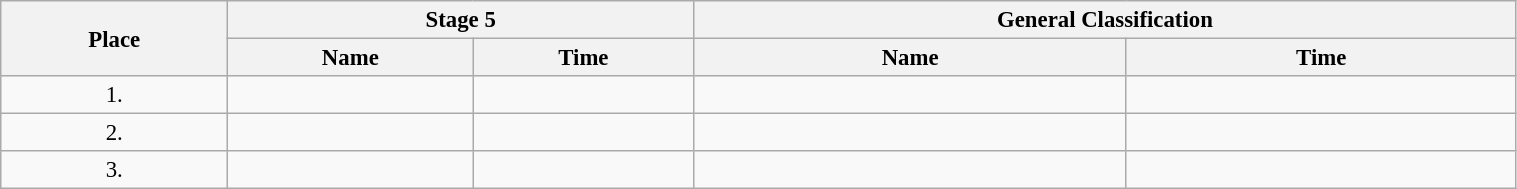<table class=wikitable style="font-size:95%" width="80%">
<tr>
<th rowspan="2">Place</th>
<th colspan="2">Stage 5</th>
<th colspan="2">General Classification</th>
</tr>
<tr>
<th>Name</th>
<th>Time</th>
<th>Name</th>
<th>Time</th>
</tr>
<tr>
<td align="center">1.</td>
<td></td>
<td></td>
<td></td>
<td></td>
</tr>
<tr>
<td align="center">2.</td>
<td></td>
<td></td>
<td></td>
<td></td>
</tr>
<tr>
<td align="center">3.</td>
<td></td>
<td></td>
<td></td>
<td></td>
</tr>
</table>
